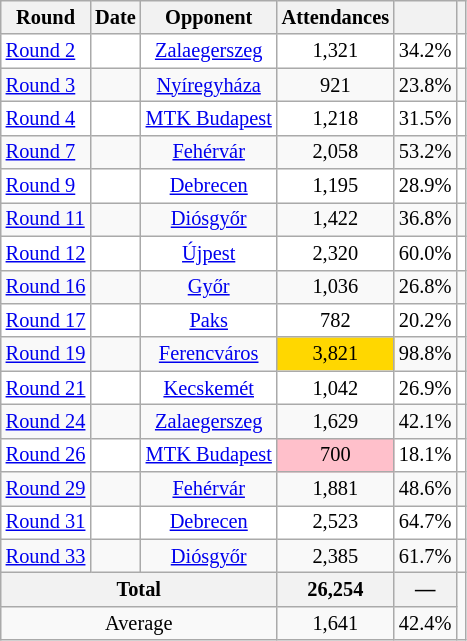<table class="wikitable sortable mw-collapsible mw-collapsed" style="text-align:center; font-size:85%;">
<tr>
<th scope="col">Round</th>
<th scope="col">Date</th>
<th scope="col">Opponent</th>
<th scope="col">Attendances</th>
<th scope="col"></th>
<th scope="col"></th>
</tr>
<tr bgcolor="white">
<td align=left><a href='#'>Round 2</a></td>
<td></td>
<td><a href='#'>Zalaegerszeg</a></td>
<td>1,321</td>
<td>34.2%</td>
<td></td>
</tr>
<tr>
<td align=left><a href='#'>Round 3</a></td>
<td></td>
<td><a href='#'>Nyíregyháza</a></td>
<td>921</td>
<td>23.8%</td>
<td></td>
</tr>
<tr bgcolor="white">
<td align=left><a href='#'>Round 4</a></td>
<td></td>
<td><a href='#'>MTK Budapest</a></td>
<td>1,218</td>
<td>31.5%</td>
<td></td>
</tr>
<tr>
<td align=left><a href='#'>Round 7</a></td>
<td></td>
<td><a href='#'>Fehérvár</a></td>
<td>2,058</td>
<td>53.2%</td>
<td></td>
</tr>
<tr bgcolor="white">
<td align=left><a href='#'>Round 9</a></td>
<td></td>
<td><a href='#'>Debrecen</a></td>
<td>1,195</td>
<td>28.9%</td>
<td></td>
</tr>
<tr>
<td align=left><a href='#'>Round 11</a></td>
<td></td>
<td><a href='#'>Diósgyőr</a></td>
<td>1,422</td>
<td>36.8%</td>
<td></td>
</tr>
<tr bgcolor="white">
<td align=left><a href='#'>Round 12</a></td>
<td></td>
<td><a href='#'>Újpest</a></td>
<td>2,320</td>
<td>60.0%</td>
<td></td>
</tr>
<tr>
<td align=left><a href='#'>Round 16</a></td>
<td></td>
<td><a href='#'>Győr</a></td>
<td>1,036</td>
<td>26.8%</td>
<td></td>
</tr>
<tr bgcolor="white">
<td align=left><a href='#'>Round 17</a></td>
<td></td>
<td><a href='#'>Paks</a></td>
<td>782</td>
<td>20.2%</td>
<td></td>
</tr>
<tr>
<td align=left><a href='#'>Round 19</a></td>
<td></td>
<td><a href='#'>Ferencváros</a></td>
<td style="background-color: gold;">3,821</td>
<td>98.8%</td>
<td></td>
</tr>
<tr bgcolor="white">
<td align=left><a href='#'>Round 21</a></td>
<td></td>
<td><a href='#'>Kecskemét</a></td>
<td>1,042</td>
<td>26.9%</td>
<td></td>
</tr>
<tr>
<td align=left><a href='#'>Round 24</a></td>
<td></td>
<td><a href='#'>Zalaegerszeg</a></td>
<td>1,629</td>
<td>42.1%</td>
<td></td>
</tr>
<tr bgcolor="white">
<td align=left><a href='#'>Round 26</a></td>
<td></td>
<td><a href='#'>MTK Budapest</a></td>
<td style="background-color: pink;">700</td>
<td>18.1%</td>
<td></td>
</tr>
<tr>
<td align=left><a href='#'>Round 29</a></td>
<td></td>
<td><a href='#'>Fehérvár</a></td>
<td>1,881</td>
<td>48.6%</td>
<td></td>
</tr>
<tr bgcolor="white">
<td align=left><a href='#'>Round 31</a></td>
<td></td>
<td><a href='#'>Debrecen</a></td>
<td>2,523</td>
<td>64.7%</td>
<td></td>
</tr>
<tr>
<td align=left><a href='#'>Round 33</a></td>
<td></td>
<td><a href='#'>Diósgyőr</a></td>
<td>2,385</td>
<td>61.7%</td>
<td></td>
</tr>
<tr>
<th colspan="3">Total</th>
<th>26,254</th>
<th>—</th>
</tr>
<tr>
<td colspan="3">Average</td>
<td>1,641</td>
<td>42.4%</td>
</tr>
</table>
